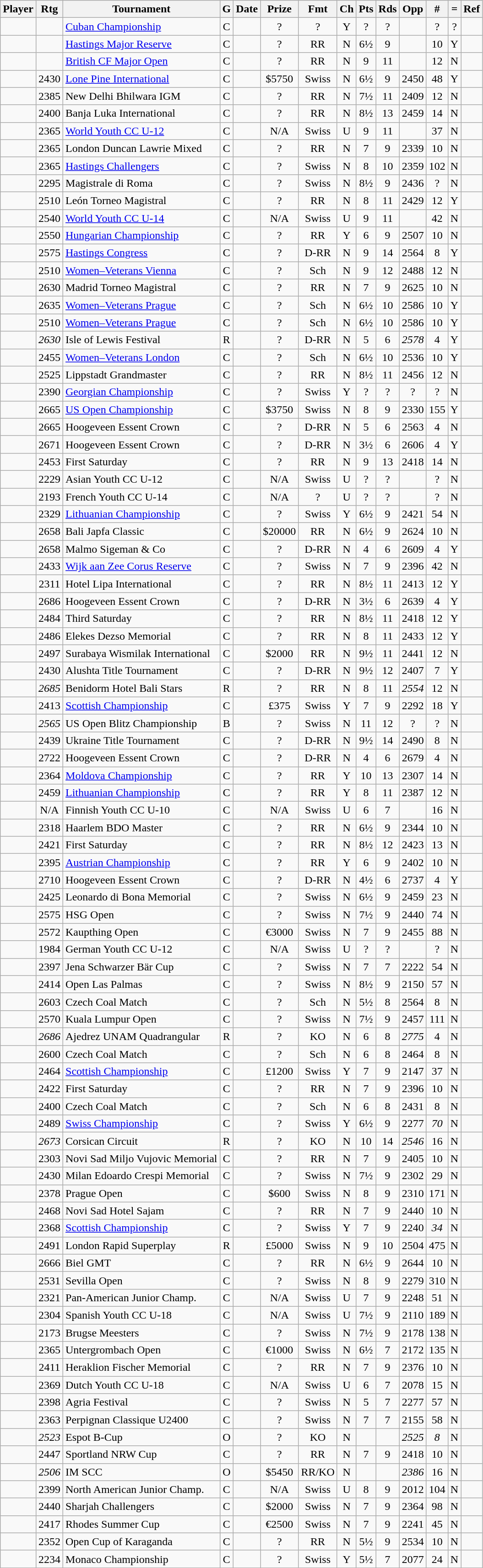<table class="wikitable sortable static-row-numbers" style="text-align:center;">
<tr>
<th>Player</th>
<th>Rtg</th>
<th>Tournament</th>
<th>G</th>
<th>Date</th>
<th>Prize</th>
<th>Fmt</th>
<th>Ch</th>
<th>Pts</th>
<th>Rds</th>
<th>Opp</th>
<th>#</th>
<th>=</th>
<th class="unsortable">Ref</th>
</tr>
<tr>
<td style="text-align:left;"></td>
<td></td>
<td style="text-align:left;"><a href='#'>Cuban Championship</a></td>
<td>C</td>
<td></td>
<td>?</td>
<td>?</td>
<td>Y</td>
<td>?</td>
<td>?</td>
<td></td>
<td>?</td>
<td>?</td>
<td></td>
</tr>
<tr>
<td style="text-align:left;"></td>
<td></td>
<td style="text-align:left;"><a href='#'>Hastings Major Reserve</a></td>
<td>C</td>
<td></td>
<td>?</td>
<td>RR</td>
<td>N</td>
<td>6½</td>
<td>9</td>
<td></td>
<td>10</td>
<td>Y</td>
<td></td>
</tr>
<tr>
<td style="text-align:left;"></td>
<td></td>
<td style="text-align:left;"><a href='#'>British CF Major Open</a></td>
<td>C</td>
<td></td>
<td>?</td>
<td>RR</td>
<td>N</td>
<td>9</td>
<td>11</td>
<td></td>
<td>12</td>
<td>N</td>
<td></td>
</tr>
<tr>
<td style="text-align:left;"></td>
<td>2430</td>
<td style="text-align:left;"><a href='#'>Lone Pine International</a></td>
<td>C</td>
<td></td>
<td>$5750</td>
<td>Swiss</td>
<td>N</td>
<td>6½</td>
<td>9</td>
<td>2450</td>
<td>48</td>
<td>Y</td>
<td></td>
</tr>
<tr>
<td style="text-align:left;"></td>
<td>2385</td>
<td style="text-align:left;">New Delhi Bhilwara IGM</td>
<td>C</td>
<td></td>
<td>?</td>
<td>RR</td>
<td>N</td>
<td>7½</td>
<td>11</td>
<td>2409</td>
<td>12</td>
<td>N</td>
<td></td>
</tr>
<tr>
<td style="text-align:left;"></td>
<td>2400</td>
<td style="text-align:left;">Banja Luka International</td>
<td>C</td>
<td></td>
<td>?</td>
<td>RR</td>
<td>N</td>
<td>8½</td>
<td>13</td>
<td>2459</td>
<td>14</td>
<td>N</td>
<td></td>
</tr>
<tr>
<td style="text-align:left;"></td>
<td>2365</td>
<td style="text-align:left;"><a href='#'>World Youth CC U-12</a></td>
<td>C</td>
<td></td>
<td>N/A</td>
<td>Swiss</td>
<td>U</td>
<td>9</td>
<td>11</td>
<td></td>
<td>37</td>
<td>N</td>
<td></td>
</tr>
<tr>
<td style="text-align:left;"></td>
<td>2365</td>
<td style="text-align:left;">London Duncan Lawrie Mixed</td>
<td>C</td>
<td></td>
<td>?</td>
<td>RR</td>
<td>N</td>
<td>7</td>
<td>9</td>
<td>2339</td>
<td>10</td>
<td>N</td>
<td></td>
</tr>
<tr>
<td style="text-align:left;"></td>
<td>2365</td>
<td style="text-align:left;"><a href='#'>Hastings Challengers</a></td>
<td>C</td>
<td></td>
<td>?</td>
<td>Swiss</td>
<td>N</td>
<td>8</td>
<td>10</td>
<td>2359</td>
<td>102</td>
<td>N</td>
<td></td>
</tr>
<tr>
<td style="text-align:left;"></td>
<td>2295</td>
<td style="text-align:left;">Magistrale di Roma</td>
<td>C</td>
<td></td>
<td>?</td>
<td>Swiss</td>
<td>N</td>
<td>8½</td>
<td>9</td>
<td>2436</td>
<td>?</td>
<td>N</td>
<td></td>
</tr>
<tr>
<td style="text-align:left;"></td>
<td>2510</td>
<td style="text-align:left;">León Torneo Magistral</td>
<td>C</td>
<td></td>
<td>?</td>
<td>RR</td>
<td>N</td>
<td>8</td>
<td>11</td>
<td>2429</td>
<td>12</td>
<td>Y</td>
<td></td>
</tr>
<tr>
<td style="text-align:left;"></td>
<td>2540</td>
<td style="text-align:left;"><a href='#'>World Youth CC U-14</a></td>
<td>C</td>
<td></td>
<td>N/A</td>
<td>Swiss</td>
<td>U</td>
<td>9</td>
<td>11</td>
<td></td>
<td>42</td>
<td>N</td>
<td></td>
</tr>
<tr>
<td style="text-align:left;"></td>
<td>2550</td>
<td style="text-align:left;"><a href='#'>Hungarian Championship</a></td>
<td>C</td>
<td></td>
<td>?</td>
<td>RR</td>
<td>Y</td>
<td>6</td>
<td>9</td>
<td>2507</td>
<td>10</td>
<td>N</td>
<td></td>
</tr>
<tr>
<td style="text-align:left;"></td>
<td>2575</td>
<td style="text-align:left;"><a href='#'>Hastings Congress</a></td>
<td>C</td>
<td></td>
<td>?</td>
<td>D-RR</td>
<td>N</td>
<td>9</td>
<td>14</td>
<td>2564</td>
<td>8</td>
<td>Y</td>
<td></td>
</tr>
<tr>
<td style="text-align:left;"></td>
<td>2510</td>
<td style="text-align:left;"><a href='#'>Women–Veterans Vienna</a></td>
<td>C</td>
<td></td>
<td>?</td>
<td>Sch</td>
<td>N</td>
<td>9</td>
<td>12</td>
<td>2488</td>
<td>12</td>
<td>N</td>
<td></td>
</tr>
<tr>
<td style="text-align:left;"></td>
<td>2630</td>
<td style="text-align:left;">Madrid Torneo Magistral</td>
<td>C</td>
<td></td>
<td>?</td>
<td>RR</td>
<td>N</td>
<td>7</td>
<td>9</td>
<td>2625</td>
<td>10</td>
<td>N</td>
<td></td>
</tr>
<tr>
<td style="text-align:left;"></td>
<td>2635</td>
<td style="text-align:left;"><a href='#'>Women–Veterans Prague</a></td>
<td>C</td>
<td></td>
<td>?</td>
<td>Sch</td>
<td>N</td>
<td>6½</td>
<td>10</td>
<td>2586</td>
<td>10</td>
<td>Y</td>
<td></td>
</tr>
<tr>
<td style="text-align:left;"></td>
<td>2510</td>
<td style="text-align:left;"><a href='#'>Women–Veterans Prague</a></td>
<td>C</td>
<td></td>
<td>?</td>
<td>Sch</td>
<td>N</td>
<td>6½</td>
<td>10</td>
<td>2586</td>
<td>10</td>
<td>Y</td>
<td></td>
</tr>
<tr>
<td style="text-align:left;"></td>
<td><em>2630</em></td>
<td style="text-align:left;">Isle of Lewis Festival</td>
<td>R</td>
<td></td>
<td>?</td>
<td>D-RR</td>
<td>N</td>
<td>5</td>
<td>6</td>
<td><em>2578</em></td>
<td>4</td>
<td>Y</td>
<td></td>
</tr>
<tr>
<td style="text-align:left;"></td>
<td>2455</td>
<td style="text-align:left;"><a href='#'>Women–Veterans London</a></td>
<td>C</td>
<td></td>
<td>?</td>
<td>Sch</td>
<td>N</td>
<td>6½</td>
<td>10</td>
<td>2536</td>
<td>10</td>
<td>Y</td>
<td></td>
</tr>
<tr>
<td style="text-align:left;"></td>
<td>2525</td>
<td style="text-align:left;">Lippstadt Grandmaster</td>
<td>C</td>
<td></td>
<td>?</td>
<td>RR</td>
<td>N</td>
<td>8½</td>
<td>11</td>
<td>2456</td>
<td>12</td>
<td>N</td>
<td></td>
</tr>
<tr>
<td style="text-align:left;"></td>
<td>2390</td>
<td style="text-align:left;"><a href='#'>Georgian Championship</a></td>
<td>C</td>
<td></td>
<td>?</td>
<td>Swiss</td>
<td>Y</td>
<td>?</td>
<td>?</td>
<td>?</td>
<td>?</td>
<td>N</td>
<td></td>
</tr>
<tr>
<td style="text-align:left;"></td>
<td>2665</td>
<td style="text-align:left;"><a href='#'>US Open Championship</a></td>
<td>C</td>
<td></td>
<td>$3750</td>
<td>Swiss</td>
<td>N</td>
<td>8</td>
<td>9</td>
<td>2330</td>
<td>155</td>
<td>Y</td>
<td></td>
</tr>
<tr>
<td style="text-align:left;"></td>
<td>2665</td>
<td style="text-align:left;">Hoogeveen Essent Crown</td>
<td>C</td>
<td></td>
<td>?</td>
<td>D-RR</td>
<td>N</td>
<td>5</td>
<td>6</td>
<td>2563</td>
<td>4</td>
<td>N</td>
<td></td>
</tr>
<tr>
<td style="text-align:left;"></td>
<td>2671</td>
<td style="text-align:left;">Hoogeveen Essent Crown</td>
<td>C</td>
<td></td>
<td>?</td>
<td>D-RR</td>
<td>N</td>
<td>3½</td>
<td>6</td>
<td>2606</td>
<td>4</td>
<td>Y</td>
<td></td>
</tr>
<tr>
<td style="text-align:left;"></td>
<td>2453</td>
<td style="text-align:left;">First Saturday</td>
<td>C</td>
<td></td>
<td>?</td>
<td>RR</td>
<td>N</td>
<td>9</td>
<td>13</td>
<td>2418</td>
<td>14</td>
<td>N</td>
<td></td>
</tr>
<tr>
<td style="text-align:left;"></td>
<td>2229</td>
<td style="text-align:left;">Asian Youth CC U-12</td>
<td>C</td>
<td></td>
<td>N/A</td>
<td>Swiss</td>
<td>U</td>
<td>?</td>
<td>?</td>
<td></td>
<td>?</td>
<td>N</td>
<td></td>
</tr>
<tr>
<td style="text-align:left;"></td>
<td>2193</td>
<td style="text-align:left;">French Youth CC U-14</td>
<td>C</td>
<td></td>
<td>N/A</td>
<td>?</td>
<td>U</td>
<td>?</td>
<td>?</td>
<td></td>
<td>?</td>
<td>N</td>
<td></td>
</tr>
<tr>
<td style="text-align:left;"></td>
<td>2329</td>
<td style="text-align:left;"><a href='#'>Lithuanian Championship</a></td>
<td>C</td>
<td></td>
<td>?</td>
<td>Swiss</td>
<td>Y</td>
<td>6½</td>
<td>9</td>
<td>2421</td>
<td>54</td>
<td>N</td>
<td></td>
</tr>
<tr>
<td style="text-align:left;"></td>
<td>2658</td>
<td style="text-align:left;">Bali Japfa Classic</td>
<td>C</td>
<td></td>
<td>$20000</td>
<td>RR</td>
<td>N</td>
<td>6½</td>
<td>9</td>
<td>2624</td>
<td>10</td>
<td>N</td>
<td></td>
</tr>
<tr>
<td style="text-align:left;"></td>
<td>2658</td>
<td style="text-align:left;">Malmo Sigeman & Co</td>
<td>C</td>
<td></td>
<td>?</td>
<td>D-RR</td>
<td>N</td>
<td>4</td>
<td>6</td>
<td>2609</td>
<td>4</td>
<td>Y</td>
<td></td>
</tr>
<tr>
<td style="text-align:left;"></td>
<td>2433</td>
<td style="text-align:left;"><a href='#'>Wijk aan Zee Corus Reserve</a></td>
<td>C</td>
<td></td>
<td>?</td>
<td>Swiss</td>
<td>N</td>
<td>7</td>
<td>9</td>
<td>2396</td>
<td>42</td>
<td>N</td>
<td></td>
</tr>
<tr>
<td style="text-align:left;"></td>
<td>2311</td>
<td style="text-align:left;">Hotel Lipa International</td>
<td>C</td>
<td></td>
<td>?</td>
<td>RR</td>
<td>N</td>
<td>8½</td>
<td>11</td>
<td>2413</td>
<td>12</td>
<td>Y</td>
<td></td>
</tr>
<tr>
<td style="text-align:left;"></td>
<td>2686</td>
<td style="text-align:left;">Hoogeveen Essent Crown</td>
<td>C</td>
<td></td>
<td>?</td>
<td>D-RR</td>
<td>N</td>
<td>3½</td>
<td>6</td>
<td>2639</td>
<td>4</td>
<td>Y</td>
<td></td>
</tr>
<tr>
<td style="text-align:left;"></td>
<td>2484</td>
<td style="text-align:left;">Third Saturday</td>
<td>C</td>
<td></td>
<td>?</td>
<td>RR</td>
<td>N</td>
<td>8½</td>
<td>11</td>
<td>2418</td>
<td>12</td>
<td>Y</td>
<td></td>
</tr>
<tr>
<td style="text-align:left;"></td>
<td>2486</td>
<td style="text-align:left;">Elekes Dezso Memorial</td>
<td>C</td>
<td></td>
<td>?</td>
<td>RR</td>
<td>N</td>
<td>8</td>
<td>11</td>
<td>2433</td>
<td>12</td>
<td>Y</td>
<td></td>
</tr>
<tr>
<td style="text-align:left;"></td>
<td>2497</td>
<td style="text-align:left;">Surabaya Wismilak International</td>
<td>C</td>
<td></td>
<td>$2000</td>
<td>RR</td>
<td>N</td>
<td>9½</td>
<td>11</td>
<td>2441</td>
<td>12</td>
<td>N</td>
<td></td>
</tr>
<tr>
<td style="text-align:left;"></td>
<td>2430</td>
<td style="text-align:left;">Alushta Title Tournament</td>
<td>C</td>
<td></td>
<td>?</td>
<td>D-RR</td>
<td>N</td>
<td>9½</td>
<td>12</td>
<td>2407</td>
<td>7</td>
<td>Y</td>
<td></td>
</tr>
<tr>
<td style="text-align:left;"></td>
<td><em>2685</em></td>
<td style="text-align:left;">Benidorm Hotel Bali Stars</td>
<td>R</td>
<td></td>
<td>?</td>
<td>RR</td>
<td>N</td>
<td>8</td>
<td>11</td>
<td><em>2554</em></td>
<td>12</td>
<td>N</td>
<td></td>
</tr>
<tr>
<td style="text-align:left;"></td>
<td>2413</td>
<td style="text-align:left;"><a href='#'>Scottish Championship</a></td>
<td>C</td>
<td></td>
<td>£375</td>
<td>Swiss</td>
<td>Y</td>
<td>7</td>
<td>9</td>
<td>2292</td>
<td>18</td>
<td>Y</td>
<td></td>
</tr>
<tr>
<td style="text-align:left;"></td>
<td><em>2565</em></td>
<td style="text-align:left;">US Open Blitz Championship</td>
<td>B</td>
<td></td>
<td>?</td>
<td>Swiss</td>
<td>N</td>
<td>11</td>
<td>12</td>
<td>?</td>
<td>?</td>
<td>N</td>
<td></td>
</tr>
<tr>
<td style="text-align:left;"></td>
<td>2439</td>
<td style="text-align:left;">Ukraine Title Tournament</td>
<td>C</td>
<td></td>
<td>?</td>
<td>D-RR</td>
<td>N</td>
<td>9½</td>
<td>14</td>
<td>2490</td>
<td>8</td>
<td>N</td>
<td></td>
</tr>
<tr>
<td style="text-align:left;"></td>
<td>2722</td>
<td style="text-align:left;">Hoogeveen Essent Crown</td>
<td>C</td>
<td></td>
<td>?</td>
<td>D-RR</td>
<td>N</td>
<td>4</td>
<td>6</td>
<td>2679</td>
<td>4</td>
<td>N</td>
<td></td>
</tr>
<tr>
<td style="text-align:left;"></td>
<td>2364</td>
<td style="text-align:left;"><a href='#'>Moldova Championship</a></td>
<td>C</td>
<td></td>
<td>?</td>
<td>RR</td>
<td>Y</td>
<td>10</td>
<td>13</td>
<td>2307</td>
<td>14</td>
<td>N</td>
<td></td>
</tr>
<tr>
<td style="text-align:left;"></td>
<td>2459</td>
<td style="text-align:left;"><a href='#'>Lithuanian Championship</a></td>
<td>C</td>
<td></td>
<td>?</td>
<td>RR</td>
<td>Y</td>
<td>8</td>
<td>11</td>
<td>2387</td>
<td>12</td>
<td>N</td>
<td></td>
</tr>
<tr>
<td style="text-align:left;"></td>
<td>N/A</td>
<td style="text-align:left;">Finnish Youth CC U-10</td>
<td>C</td>
<td></td>
<td>N/A</td>
<td>Swiss</td>
<td>U</td>
<td>6</td>
<td>7</td>
<td></td>
<td>16</td>
<td>N</td>
<td></td>
</tr>
<tr>
<td style="text-align:left;"></td>
<td>2318</td>
<td style="text-align:left;">Haarlem BDO Master</td>
<td>C</td>
<td></td>
<td>?</td>
<td>RR</td>
<td>N</td>
<td>6½</td>
<td>9</td>
<td>2344</td>
<td>10</td>
<td>N</td>
<td></td>
</tr>
<tr>
<td style="text-align:left;"></td>
<td>2421</td>
<td style="text-align:left;">First Saturday</td>
<td>C</td>
<td></td>
<td>?</td>
<td>RR</td>
<td>N</td>
<td>8½</td>
<td>12</td>
<td>2423</td>
<td>13</td>
<td>N</td>
<td></td>
</tr>
<tr>
<td style="text-align:left;"></td>
<td>2395</td>
<td style="text-align:left;"><a href='#'>Austrian Championship</a></td>
<td>C</td>
<td></td>
<td>?</td>
<td>RR</td>
<td>Y</td>
<td>6</td>
<td>9</td>
<td>2402</td>
<td>10</td>
<td>N</td>
<td></td>
</tr>
<tr>
<td style="text-align:left;"></td>
<td>2710</td>
<td style="text-align:left;">Hoogeveen Essent Crown</td>
<td>C</td>
<td></td>
<td>?</td>
<td>D-RR</td>
<td>N</td>
<td>4½</td>
<td>6</td>
<td>2737</td>
<td>4</td>
<td>Y</td>
<td></td>
</tr>
<tr>
<td style="text-align:left;"></td>
<td>2425</td>
<td style="text-align:left;">Leonardo di Bona Memorial</td>
<td>C</td>
<td></td>
<td>?</td>
<td>Swiss</td>
<td>N</td>
<td>6½</td>
<td>9</td>
<td>2459</td>
<td>23</td>
<td>N</td>
<td></td>
</tr>
<tr>
<td style="text-align:left;"></td>
<td>2575</td>
<td style="text-align:left;">HSG Open</td>
<td>C</td>
<td></td>
<td>?</td>
<td>Swiss</td>
<td>N</td>
<td>7½</td>
<td>9</td>
<td>2440</td>
<td>74</td>
<td>N</td>
<td></td>
</tr>
<tr>
<td style="text-align:left;"></td>
<td>2572</td>
<td style="text-align:left;">Kaupthing Open</td>
<td>C</td>
<td></td>
<td>€3000</td>
<td>Swiss</td>
<td>N</td>
<td>7</td>
<td>9</td>
<td>2455</td>
<td>88</td>
<td>N</td>
<td></td>
</tr>
<tr>
<td style="text-align:left;"></td>
<td>1984</td>
<td style="text-align:left;">German Youth CC U-12</td>
<td>C</td>
<td></td>
<td>N/A</td>
<td>Swiss</td>
<td>U</td>
<td>?</td>
<td>?</td>
<td></td>
<td>?</td>
<td>N</td>
<td></td>
</tr>
<tr>
<td style="text-align:left;"></td>
<td>2397</td>
<td style="text-align:left;">Jena Schwarzer Bär Cup</td>
<td>C</td>
<td></td>
<td>?</td>
<td>Swiss</td>
<td>N</td>
<td>7</td>
<td>7</td>
<td>2222</td>
<td>54</td>
<td>N</td>
<td></td>
</tr>
<tr>
<td style="text-align:left;"></td>
<td>2414</td>
<td style="text-align:left;">Open Las Palmas</td>
<td>C</td>
<td></td>
<td>?</td>
<td>Swiss</td>
<td>N</td>
<td>8½</td>
<td>9</td>
<td>2150</td>
<td>57</td>
<td>N</td>
<td></td>
</tr>
<tr>
<td style="text-align:left;"></td>
<td>2603</td>
<td style="text-align:left;">Czech Coal Match</td>
<td>C</td>
<td></td>
<td>?</td>
<td>Sch</td>
<td>N</td>
<td>5½</td>
<td>8</td>
<td>2564</td>
<td>8</td>
<td>N</td>
<td></td>
</tr>
<tr>
<td style="text-align:left;"></td>
<td>2570</td>
<td style="text-align:left;">Kuala Lumpur Open</td>
<td>C</td>
<td></td>
<td>?</td>
<td>Swiss</td>
<td>N</td>
<td>7½</td>
<td>9</td>
<td>2457</td>
<td>111</td>
<td>N</td>
<td></td>
</tr>
<tr>
<td style="text-align:left;"></td>
<td><em>2686</em></td>
<td style="text-align:left;">Ajedrez UNAM Quadrangular</td>
<td>R</td>
<td></td>
<td>?</td>
<td>KO</td>
<td>N</td>
<td>6</td>
<td>8</td>
<td><em>2775</em></td>
<td>4</td>
<td>N</td>
<td></td>
</tr>
<tr>
<td style="text-align:left;"></td>
<td>2600</td>
<td style="text-align:left;">Czech Coal Match</td>
<td>C</td>
<td></td>
<td>?</td>
<td>Sch</td>
<td>N</td>
<td>6</td>
<td>8</td>
<td>2464</td>
<td>8</td>
<td>N</td>
<td></td>
</tr>
<tr>
<td style="text-align:left;"></td>
<td>2464</td>
<td style="text-align:left;"><a href='#'>Scottish Championship</a></td>
<td>C</td>
<td></td>
<td>£1200</td>
<td>Swiss</td>
<td>Y</td>
<td>7</td>
<td>9</td>
<td>2147</td>
<td>37</td>
<td>N</td>
<td></td>
</tr>
<tr>
<td style="text-align:left;"></td>
<td>2422</td>
<td style="text-align:left;">First Saturday</td>
<td>C</td>
<td></td>
<td>?</td>
<td>RR</td>
<td>N</td>
<td>7</td>
<td>9</td>
<td>2396</td>
<td>10</td>
<td>N</td>
<td></td>
</tr>
<tr>
<td style="text-align:left;"></td>
<td>2400</td>
<td style="text-align:left;">Czech Coal Match</td>
<td>C</td>
<td></td>
<td>?</td>
<td>Sch</td>
<td>N</td>
<td>6</td>
<td>8</td>
<td>2431</td>
<td>8</td>
<td>N</td>
<td></td>
</tr>
<tr>
<td style="text-align:left;"></td>
<td>2489</td>
<td style="text-align:left;"><a href='#'>Swiss Championship</a></td>
<td>C</td>
<td></td>
<td>?</td>
<td>Swiss</td>
<td>Y</td>
<td>6½</td>
<td>9</td>
<td>2277</td>
<td><em>70</em></td>
<td>N</td>
<td></td>
</tr>
<tr>
<td style="text-align:left;"></td>
<td><em>2673</em></td>
<td style="text-align:left;">Corsican Circuit</td>
<td>R</td>
<td></td>
<td>?</td>
<td>KO</td>
<td>N</td>
<td>10</td>
<td>14</td>
<td><em>2546</em></td>
<td>16</td>
<td>N</td>
<td></td>
</tr>
<tr>
<td style="text-align:left;"></td>
<td>2303</td>
<td style="text-align:left;">Novi Sad Miljo Vujovic Memorial</td>
<td>C</td>
<td></td>
<td>?</td>
<td>RR</td>
<td>N</td>
<td>7</td>
<td>9</td>
<td>2405</td>
<td>10</td>
<td>N</td>
<td></td>
</tr>
<tr>
<td style="text-align:left;"></td>
<td>2430</td>
<td style="text-align:left;">Milan Edoardo Crespi Memorial</td>
<td>C</td>
<td></td>
<td>?</td>
<td>Swiss</td>
<td>N</td>
<td>7½</td>
<td>9</td>
<td>2302</td>
<td>29</td>
<td>N</td>
<td></td>
</tr>
<tr>
<td style="text-align:left;"></td>
<td>2378</td>
<td style="text-align:left;">Prague Open</td>
<td>C</td>
<td></td>
<td>$600</td>
<td>Swiss</td>
<td>N</td>
<td>8</td>
<td>9</td>
<td>2310</td>
<td>171</td>
<td>N</td>
<td></td>
</tr>
<tr>
<td style="text-align:left;"></td>
<td>2468</td>
<td style="text-align:left;">Novi Sad Hotel Sajam</td>
<td>C</td>
<td></td>
<td>?</td>
<td>RR</td>
<td>N</td>
<td>7</td>
<td>9</td>
<td>2440</td>
<td>10</td>
<td>N</td>
<td></td>
</tr>
<tr>
<td style="text-align:left;"></td>
<td>2368</td>
<td style="text-align:left;"><a href='#'>Scottish Championship</a></td>
<td>C</td>
<td></td>
<td>?</td>
<td>Swiss</td>
<td>Y</td>
<td>7</td>
<td>9</td>
<td>2240</td>
<td><em>34</em></td>
<td>N</td>
<td></td>
</tr>
<tr>
<td style="text-align:left;"></td>
<td>2491</td>
<td style="text-align:left;">London Rapid Superplay</td>
<td>R</td>
<td></td>
<td>£5000</td>
<td>Swiss</td>
<td>N</td>
<td>9</td>
<td>10</td>
<td>2504</td>
<td>475</td>
<td>N</td>
<td></td>
</tr>
<tr>
<td style="text-align:left;"></td>
<td>2666</td>
<td style="text-align:left;">Biel GMT</td>
<td>C</td>
<td></td>
<td>?</td>
<td>RR</td>
<td>N</td>
<td>6½</td>
<td>9</td>
<td>2644</td>
<td>10</td>
<td>N</td>
<td></td>
</tr>
<tr>
<td style="text-align:left;"></td>
<td>2531</td>
<td style="text-align:left;">Sevilla Open</td>
<td>C</td>
<td></td>
<td>?</td>
<td>Swiss</td>
<td>N</td>
<td>8</td>
<td>9</td>
<td>2279</td>
<td>310</td>
<td>N</td>
<td></td>
</tr>
<tr>
<td style="text-align:left;"></td>
<td>2321</td>
<td style="text-align:left;">Pan-American Junior Champ.</td>
<td>C</td>
<td></td>
<td>N/A</td>
<td>Swiss</td>
<td>U</td>
<td>7</td>
<td>9</td>
<td>2248</td>
<td>51</td>
<td>N</td>
<td></td>
</tr>
<tr>
<td style="text-align:left;"></td>
<td>2304</td>
<td style="text-align:left;">Spanish Youth CC U-18</td>
<td>C</td>
<td></td>
<td>N/A</td>
<td>Swiss</td>
<td>U</td>
<td>7½</td>
<td>9</td>
<td>2110</td>
<td>189</td>
<td>N</td>
<td></td>
</tr>
<tr>
<td style="text-align:left;"></td>
<td>2173</td>
<td style="text-align:left;">Brugse Meesters</td>
<td>C</td>
<td></td>
<td>?</td>
<td>Swiss</td>
<td>N</td>
<td>7½</td>
<td>9</td>
<td>2178</td>
<td>138</td>
<td>N</td>
<td></td>
</tr>
<tr>
<td style="text-align:left;"></td>
<td>2365</td>
<td style="text-align:left;">Untergrombach Open</td>
<td>C</td>
<td></td>
<td>€1000</td>
<td>Swiss</td>
<td>N</td>
<td>6½</td>
<td>7</td>
<td>2172</td>
<td>135</td>
<td>N</td>
<td></td>
</tr>
<tr>
<td style="text-align:left;"></td>
<td>2411</td>
<td style="text-align:left;">Heraklion Fischer Memorial</td>
<td>C</td>
<td></td>
<td>?</td>
<td>RR</td>
<td>N</td>
<td>7</td>
<td>9</td>
<td>2376</td>
<td>10</td>
<td>N</td>
<td></td>
</tr>
<tr>
<td style="text-align:left;"></td>
<td>2369</td>
<td style="text-align:left;">Dutch Youth CC U-18</td>
<td>C</td>
<td></td>
<td>N/A</td>
<td>Swiss</td>
<td>U</td>
<td>6</td>
<td>7</td>
<td>2078</td>
<td>15</td>
<td>N</td>
<td></td>
</tr>
<tr>
<td style="text-align:left;"></td>
<td>2398</td>
<td style="text-align:left;">Agria Festival</td>
<td>C</td>
<td></td>
<td>?</td>
<td>Swiss</td>
<td>N</td>
<td>5</td>
<td>7</td>
<td>2277</td>
<td>57</td>
<td>N</td>
<td></td>
</tr>
<tr>
<td style="text-align:left;"></td>
<td>2363</td>
<td style="text-align:left;">Perpignan Classique U2400</td>
<td>C</td>
<td></td>
<td>?</td>
<td>Swiss</td>
<td>N</td>
<td>7</td>
<td>7</td>
<td>2155</td>
<td>58</td>
<td>N</td>
<td></td>
</tr>
<tr>
<td style="text-align:left;"></td>
<td><em>2523</em></td>
<td style="text-align:left;">Espot B-Cup</td>
<td>O</td>
<td></td>
<td>?</td>
<td>KO</td>
<td>N</td>
<td></td>
<td></td>
<td><em>2525</em></td>
<td><em>8</em></td>
<td>N</td>
<td></td>
</tr>
<tr>
<td style="text-align:left;"></td>
<td>2447</td>
<td style="text-align:left;">Sportland NRW Cup</td>
<td>C</td>
<td></td>
<td>?</td>
<td>RR</td>
<td>N</td>
<td>7</td>
<td>9</td>
<td>2418</td>
<td>10</td>
<td>N</td>
<td></td>
</tr>
<tr>
<td style="text-align:left;"></td>
<td><em>2506</em></td>
<td style="text-align:left;">IM SCC</td>
<td>O</td>
<td></td>
<td>$5450</td>
<td>RR/KO</td>
<td>N</td>
<td></td>
<td></td>
<td><em>2386</em></td>
<td>16</td>
<td>N</td>
<td></td>
</tr>
<tr>
<td style="text-align:left;"></td>
<td>2399</td>
<td style="text-align:left;">North American Junior Champ.</td>
<td>C</td>
<td></td>
<td>N/A</td>
<td>Swiss</td>
<td>U</td>
<td>8</td>
<td>9</td>
<td>2012</td>
<td>104</td>
<td>N</td>
<td></td>
</tr>
<tr>
<td style="text-align:left;"></td>
<td>2440</td>
<td style="text-align:left;">Sharjah Challengers</td>
<td>C</td>
<td></td>
<td>$2000</td>
<td>Swiss</td>
<td>N</td>
<td>7</td>
<td>9</td>
<td>2364</td>
<td>98</td>
<td>N</td>
<td></td>
</tr>
<tr>
<td style="text-align:left;"></td>
<td>2417</td>
<td style="text-align:left;">Rhodes Summer Cup</td>
<td>C</td>
<td></td>
<td>€2500</td>
<td>Swiss</td>
<td>N</td>
<td>7</td>
<td>9</td>
<td>2241</td>
<td>45</td>
<td>N</td>
<td></td>
</tr>
<tr>
<td style="text-align:left;"></td>
<td>2352</td>
<td style="text-align:left;">Open Cup of Karaganda</td>
<td>C</td>
<td></td>
<td>?</td>
<td>RR</td>
<td>N</td>
<td>5½</td>
<td>9</td>
<td>2534</td>
<td>10</td>
<td>N</td>
<td></td>
</tr>
<tr>
<td style="text-align:left;"></td>
<td>2234</td>
<td style="text-align:left;">Monaco Championship</td>
<td>C</td>
<td></td>
<td>?</td>
<td>Swiss</td>
<td>Y</td>
<td>5½</td>
<td>7</td>
<td>2077</td>
<td>24</td>
<td>N</td>
<td></td>
</tr>
</table>
